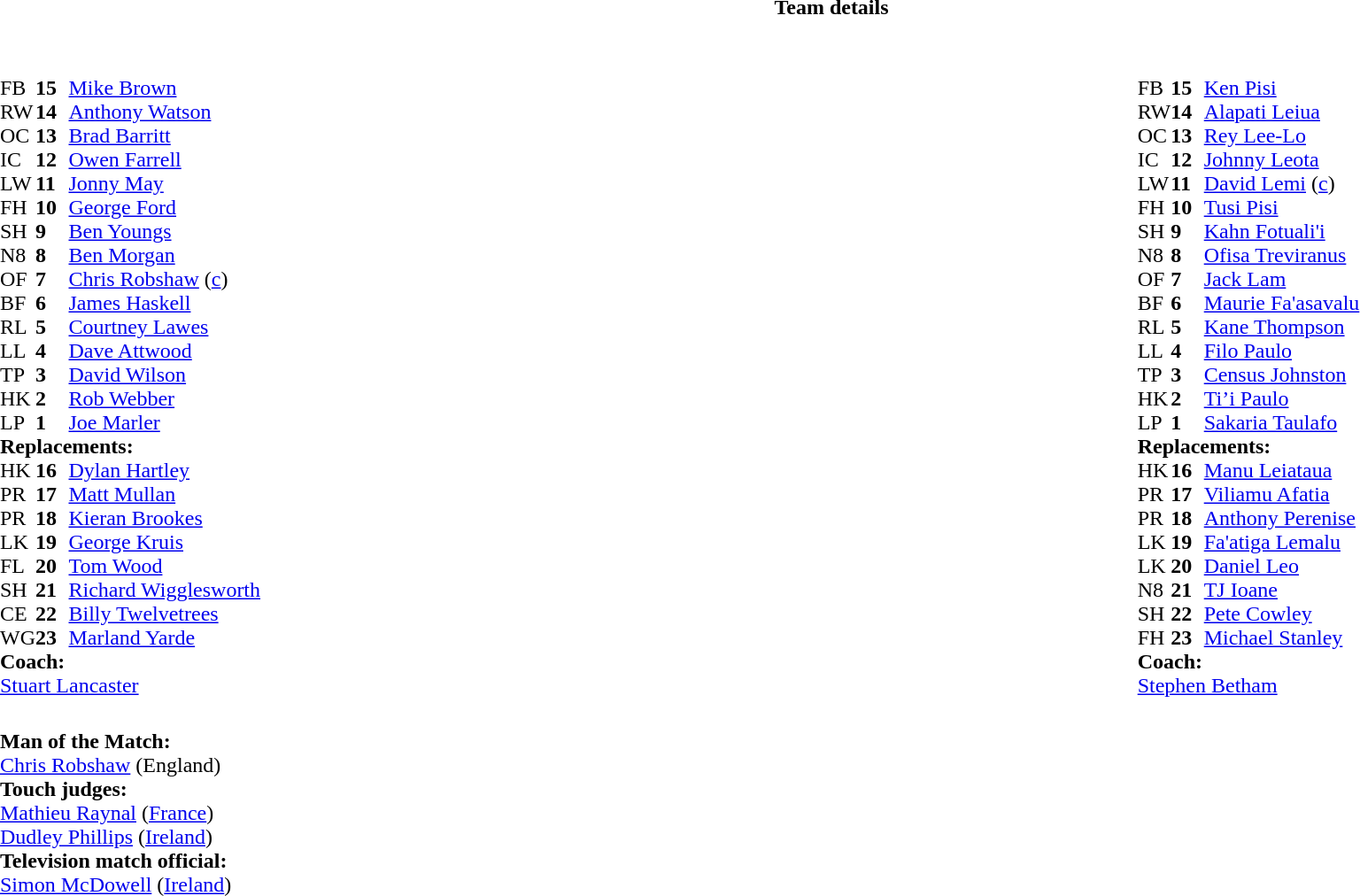<table border="0" width="100%" class="collapsible collapsed">
<tr>
<th>Team details</th>
</tr>
<tr>
<td><br><table width="100%">
<tr>
<td valign="top" width="50%"><br><table style="font-size: 100%" cellspacing="0" cellpadding="0">
<tr>
<th width="25"></th>
<th width="25"></th>
</tr>
<tr>
<td>FB</td>
<td><strong>15</strong></td>
<td><a href='#'>Mike Brown</a></td>
</tr>
<tr>
<td>RW</td>
<td><strong>14</strong></td>
<td><a href='#'>Anthony Watson</a></td>
</tr>
<tr>
<td>OC</td>
<td><strong>13</strong></td>
<td><a href='#'>Brad Barritt</a></td>
</tr>
<tr>
<td>IC</td>
<td><strong>12</strong></td>
<td><a href='#'>Owen Farrell</a></td>
<td></td>
<td></td>
</tr>
<tr>
<td>LW</td>
<td><strong>11</strong></td>
<td><a href='#'>Jonny May</a></td>
<td></td>
<td colspan=2></td>
<td></td>
</tr>
<tr>
<td>FH</td>
<td><strong>10</strong></td>
<td><a href='#'>George Ford</a></td>
</tr>
<tr>
<td>SH</td>
<td><strong>9</strong></td>
<td><a href='#'>Ben Youngs</a></td>
<td></td>
<td></td>
</tr>
<tr>
<td>N8</td>
<td><strong>8</strong></td>
<td><a href='#'>Ben Morgan</a></td>
</tr>
<tr>
<td>OF</td>
<td><strong>7</strong></td>
<td><a href='#'>Chris Robshaw</a> (<a href='#'>c</a>)</td>
</tr>
<tr>
<td>BF</td>
<td><strong>6</strong></td>
<td><a href='#'>James Haskell</a></td>
<td></td>
<td></td>
</tr>
<tr>
<td>RL</td>
<td><strong>5</strong></td>
<td><a href='#'>Courtney Lawes</a></td>
<td></td>
<td></td>
</tr>
<tr>
<td>LL</td>
<td><strong>4</strong></td>
<td><a href='#'>Dave Attwood</a></td>
</tr>
<tr>
<td>TP</td>
<td><strong>3</strong></td>
<td><a href='#'>David Wilson</a></td>
<td></td>
<td></td>
</tr>
<tr>
<td>HK</td>
<td><strong>2</strong></td>
<td><a href='#'>Rob Webber</a></td>
<td></td>
<td></td>
</tr>
<tr>
<td>LP</td>
<td><strong>1</strong></td>
<td><a href='#'>Joe Marler</a></td>
<td></td>
<td></td>
</tr>
<tr>
<td colspan=3><strong>Replacements:</strong></td>
</tr>
<tr>
<td>HK</td>
<td><strong>16</strong></td>
<td><a href='#'>Dylan Hartley</a></td>
<td></td>
<td></td>
</tr>
<tr>
<td>PR</td>
<td><strong>17</strong></td>
<td><a href='#'>Matt Mullan</a></td>
<td></td>
<td></td>
</tr>
<tr>
<td>PR</td>
<td><strong>18</strong></td>
<td><a href='#'>Kieran Brookes</a></td>
<td></td>
<td></td>
</tr>
<tr>
<td>LK</td>
<td><strong>19</strong></td>
<td><a href='#'>George Kruis</a></td>
<td></td>
<td></td>
</tr>
<tr>
<td>FL</td>
<td><strong>20</strong></td>
<td><a href='#'>Tom Wood</a></td>
<td></td>
<td></td>
</tr>
<tr>
<td>SH</td>
<td><strong>21</strong></td>
<td><a href='#'>Richard Wigglesworth</a></td>
<td></td>
<td></td>
</tr>
<tr>
<td>CE</td>
<td><strong>22</strong></td>
<td><a href='#'>Billy Twelvetrees</a></td>
<td></td>
<td></td>
</tr>
<tr>
<td>WG</td>
<td><strong>23</strong></td>
<td><a href='#'>Marland Yarde</a></td>
<td></td>
<td></td>
<td></td>
<td></td>
</tr>
<tr>
<td colspan=3><strong>Coach:</strong></td>
</tr>
<tr>
<td colspan="4"> <a href='#'>Stuart Lancaster</a></td>
</tr>
</table>
</td>
<td valign="top" width="50%"><br><table style="font-size: 100%" cellspacing="0" cellpadding="0" align="center">
<tr>
<th width="25"></th>
<th width="25"></th>
</tr>
<tr>
<td>FB</td>
<td><strong>15</strong></td>
<td><a href='#'>Ken Pisi</a></td>
</tr>
<tr>
<td>RW</td>
<td><strong>14</strong></td>
<td><a href='#'>Alapati Leiua</a></td>
</tr>
<tr>
<td>OC</td>
<td><strong>13</strong></td>
<td><a href='#'>Rey Lee-Lo</a></td>
</tr>
<tr>
<td>IC</td>
<td><strong>12</strong></td>
<td><a href='#'>Johnny Leota</a></td>
<td></td>
</tr>
<tr>
<td>LW</td>
<td><strong>11</strong></td>
<td><a href='#'>David Lemi</a> (<a href='#'>c</a>)</td>
</tr>
<tr>
<td>FH</td>
<td><strong>10</strong></td>
<td><a href='#'>Tusi Pisi</a></td>
<td></td>
<td></td>
</tr>
<tr>
<td>SH</td>
<td><strong>9</strong></td>
<td><a href='#'>Kahn Fotuali'i</a></td>
</tr>
<tr>
<td>N8</td>
<td><strong>8</strong></td>
<td><a href='#'>Ofisa Treviranus</a></td>
</tr>
<tr>
<td>OF</td>
<td><strong>7</strong></td>
<td><a href='#'>Jack Lam</a></td>
<td></td>
<td></td>
</tr>
<tr>
<td>BF</td>
<td><strong>6</strong></td>
<td><a href='#'>Maurie Fa'asavalu</a></td>
</tr>
<tr>
<td>RL</td>
<td><strong>5</strong></td>
<td><a href='#'>Kane Thompson</a></td>
<td></td>
<td></td>
</tr>
<tr>
<td>LL</td>
<td><strong>4</strong></td>
<td><a href='#'>Filo Paulo</a></td>
<td></td>
<td></td>
</tr>
<tr>
<td>TP</td>
<td><strong>3</strong></td>
<td><a href='#'>Census Johnston</a></td>
<td></td>
<td></td>
</tr>
<tr>
<td>HK</td>
<td><strong>2</strong></td>
<td><a href='#'>Ti’i Paulo</a></td>
<td></td>
<td></td>
</tr>
<tr>
<td>LP</td>
<td><strong>1</strong></td>
<td><a href='#'>Sakaria Taulafo</a></td>
<td></td>
<td></td>
</tr>
<tr>
<td colspan=3><strong>Replacements:</strong></td>
</tr>
<tr>
<td>HK</td>
<td><strong>16</strong></td>
<td><a href='#'>Manu Leiataua</a></td>
<td></td>
<td></td>
</tr>
<tr>
<td>PR</td>
<td><strong>17</strong></td>
<td><a href='#'>Viliamu Afatia</a></td>
<td></td>
<td></td>
</tr>
<tr>
<td>PR</td>
<td><strong>18</strong></td>
<td><a href='#'>Anthony Perenise</a></td>
<td></td>
<td></td>
</tr>
<tr>
<td>LK</td>
<td><strong>19</strong></td>
<td><a href='#'>Fa'atiga Lemalu</a></td>
<td></td>
<td></td>
</tr>
<tr>
<td>LK</td>
<td><strong>20</strong></td>
<td><a href='#'>Daniel Leo</a></td>
<td></td>
<td></td>
</tr>
<tr>
<td>N8</td>
<td><strong>21</strong></td>
<td><a href='#'>TJ Ioane</a></td>
<td></td>
<td></td>
</tr>
<tr>
<td>SH</td>
<td><strong>22</strong></td>
<td><a href='#'>Pete Cowley</a></td>
</tr>
<tr>
<td>FH</td>
<td><strong>23</strong></td>
<td><a href='#'>Michael Stanley</a></td>
<td></td>
<td></td>
</tr>
<tr>
<td colspan=3><strong>Coach:</strong></td>
</tr>
<tr>
<td colspan="4"> <a href='#'>Stephen Betham</a></td>
</tr>
</table>
</td>
</tr>
</table>
<table width=100% style="font-size: 100%">
<tr>
<td><br><strong>Man of the Match:</strong>
<br><a href='#'>Chris Robshaw</a> (England)<br><strong>Touch judges:</strong>
<br><a href='#'>Mathieu Raynal</a> (<a href='#'>France</a>)
<br><a href='#'>Dudley Phillips</a> (<a href='#'>Ireland</a>)
<br><strong>Television match official:</strong>
<br><a href='#'>Simon McDowell</a> (<a href='#'>Ireland</a>)</td>
</tr>
</table>
</td>
</tr>
</table>
